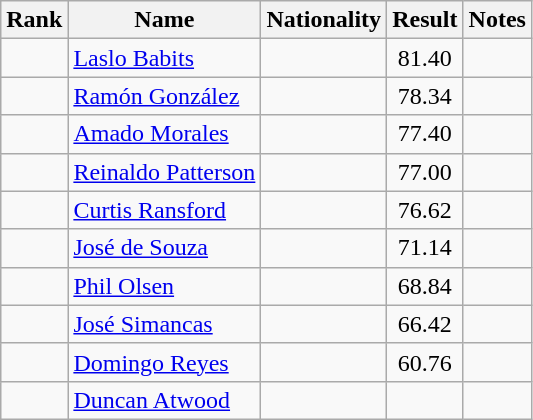<table class="wikitable sortable" style="text-align:center">
<tr>
<th>Rank</th>
<th>Name</th>
<th>Nationality</th>
<th>Result</th>
<th>Notes</th>
</tr>
<tr>
<td></td>
<td align=left><a href='#'>Laslo Babits</a></td>
<td align=left></td>
<td>81.40</td>
<td></td>
</tr>
<tr>
<td></td>
<td align=left><a href='#'>Ramón González</a></td>
<td align=left></td>
<td>78.34</td>
<td></td>
</tr>
<tr>
<td></td>
<td align=left><a href='#'>Amado Morales</a></td>
<td align=left></td>
<td>77.40</td>
<td></td>
</tr>
<tr>
<td></td>
<td align=left><a href='#'>Reinaldo Patterson</a></td>
<td align=left></td>
<td>77.00</td>
<td></td>
</tr>
<tr>
<td></td>
<td align=left><a href='#'>Curtis Ransford</a></td>
<td align=left></td>
<td>76.62</td>
<td></td>
</tr>
<tr>
<td></td>
<td align=left><a href='#'>José de Souza</a></td>
<td align=left></td>
<td>71.14</td>
<td></td>
</tr>
<tr>
<td></td>
<td align=left><a href='#'>Phil Olsen</a></td>
<td align=left></td>
<td>68.84</td>
<td></td>
</tr>
<tr>
<td></td>
<td align=left><a href='#'>José Simancas</a></td>
<td align=left></td>
<td>66.42</td>
<td></td>
</tr>
<tr>
<td></td>
<td align=left><a href='#'>Domingo Reyes</a></td>
<td align=left></td>
<td>60.76</td>
<td></td>
</tr>
<tr>
<td></td>
<td align=left><a href='#'>Duncan Atwood</a></td>
<td align=left></td>
<td></td>
<td></td>
</tr>
</table>
